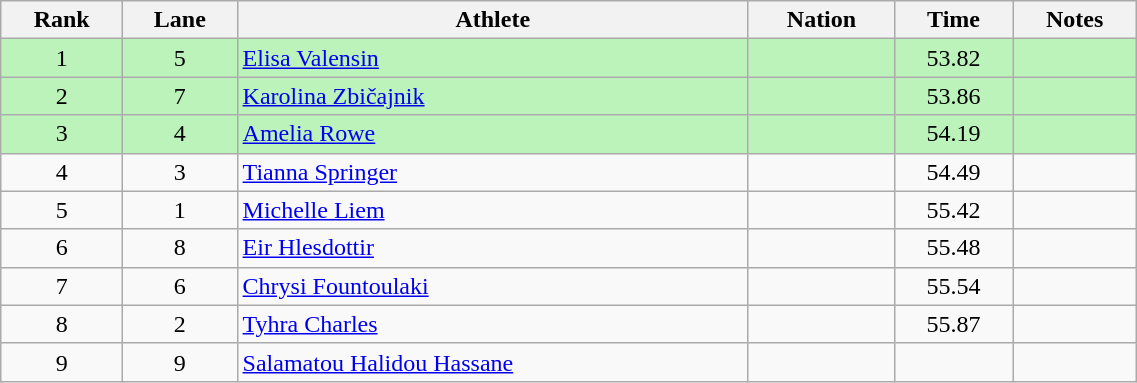<table class="wikitable sortable" style="text-align:center;width: 60%;">
<tr>
<th scope="col">Rank</th>
<th scope="col">Lane</th>
<th scope="col">Athlete</th>
<th scope="col">Nation</th>
<th scope="col">Time</th>
<th scope="col">Notes</th>
</tr>
<tr bgcolor=bbf3bb>
<td>1</td>
<td>5</td>
<td align=left><a href='#'>Elisa Valensin</a></td>
<td align=left></td>
<td>53.82</td>
<td></td>
</tr>
<tr bgcolor=bbf3bb>
<td>2</td>
<td>7</td>
<td align=left><a href='#'>Karolina Zbičajnik</a></td>
<td align=left></td>
<td>53.86</td>
<td></td>
</tr>
<tr bgcolor=bbf3bb>
<td>3</td>
<td>4</td>
<td align=left><a href='#'>Amelia Rowe</a></td>
<td align=left></td>
<td>54.19</td>
<td></td>
</tr>
<tr>
<td>4</td>
<td>3</td>
<td align=left><a href='#'>Tianna Springer</a></td>
<td align=left></td>
<td>54.49</td>
<td></td>
</tr>
<tr>
<td>5</td>
<td>1</td>
<td align=left><a href='#'>Michelle Liem</a></td>
<td align=left></td>
<td>55.42</td>
<td></td>
</tr>
<tr>
<td>6</td>
<td>8</td>
<td align=left><a href='#'>Eir Hlesdottir</a></td>
<td align=left></td>
<td>55.48</td>
<td></td>
</tr>
<tr>
<td>7</td>
<td>6</td>
<td align=left><a href='#'>Chrysi Fountoulaki</a></td>
<td align=left></td>
<td>55.54</td>
<td></td>
</tr>
<tr>
<td>8</td>
<td>2</td>
<td align=left><a href='#'>Tyhra Charles</a></td>
<td align=left></td>
<td>55.87</td>
<td></td>
</tr>
<tr>
<td>9</td>
<td>9</td>
<td align=left><a href='#'>Salamatou Halidou Hassane</a></td>
<td align=left></td>
<td></td>
<td></td>
</tr>
</table>
